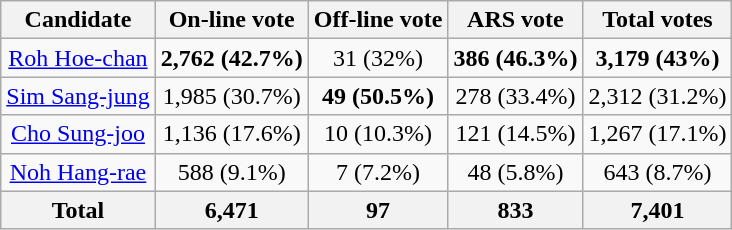<table class="wikitable" style="text-align:center;">
<tr>
<th>Candidate</th>
<th>On-line vote</th>
<th>Off-line vote</th>
<th>ARS vote</th>
<th>Total votes</th>
</tr>
<tr>
<td><a href='#'>Roh Hoe-chan</a></td>
<td><strong>2,762 (42.7%)</strong></td>
<td>31 (32%)</td>
<td><strong>386 (46.3%)</strong></td>
<td><strong>3,179 (43%)</strong></td>
</tr>
<tr>
<td><a href='#'>Sim Sang-jung</a></td>
<td>1,985 (30.7%)</td>
<td><strong>49 (50.5%)</strong></td>
<td>278 (33.4%)</td>
<td>2,312 (31.2%)</td>
</tr>
<tr>
<td><a href='#'>Cho Sung-joo</a></td>
<td>1,136 (17.6%)</td>
<td>10 (10.3%)</td>
<td>121 (14.5%)</td>
<td>1,267 (17.1%)</td>
</tr>
<tr>
<td><a href='#'>Noh Hang-rae</a></td>
<td>588 (9.1%)</td>
<td>7 (7.2%)</td>
<td>48 (5.8%)</td>
<td>643 (8.7%)</td>
</tr>
<tr>
<th>Total</th>
<th>6,471</th>
<th>97</th>
<th>833</th>
<th>7,401</th>
</tr>
</table>
